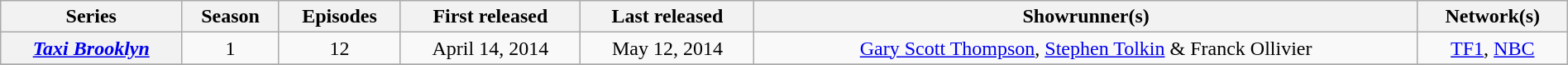<table class="wikitable plainrowheaders"  style="text-align:center; width:100%;">
<tr>
<th scope="col">Series</th>
<th scope="col">Season</th>
<th scope="col">Episodes</th>
<th scope="col">First released</th>
<th scope="col">Last released</th>
<th scope="col">Showrunner(s)</th>
<th scope="col">Network(s)</th>
</tr>
<tr>
<th scope="row"><em><a href='#'>Taxi Brooklyn</a></em></th>
<td>1</td>
<td>12</td>
<td>April 14, 2014</td>
<td>May 12, 2014</td>
<td><a href='#'>Gary Scott Thompson</a>, <a href='#'>Stephen Tolkin</a> & Franck Ollivier</td>
<td><a href='#'>TF1</a>, <a href='#'>NBC</a></td>
</tr>
<tr>
</tr>
</table>
